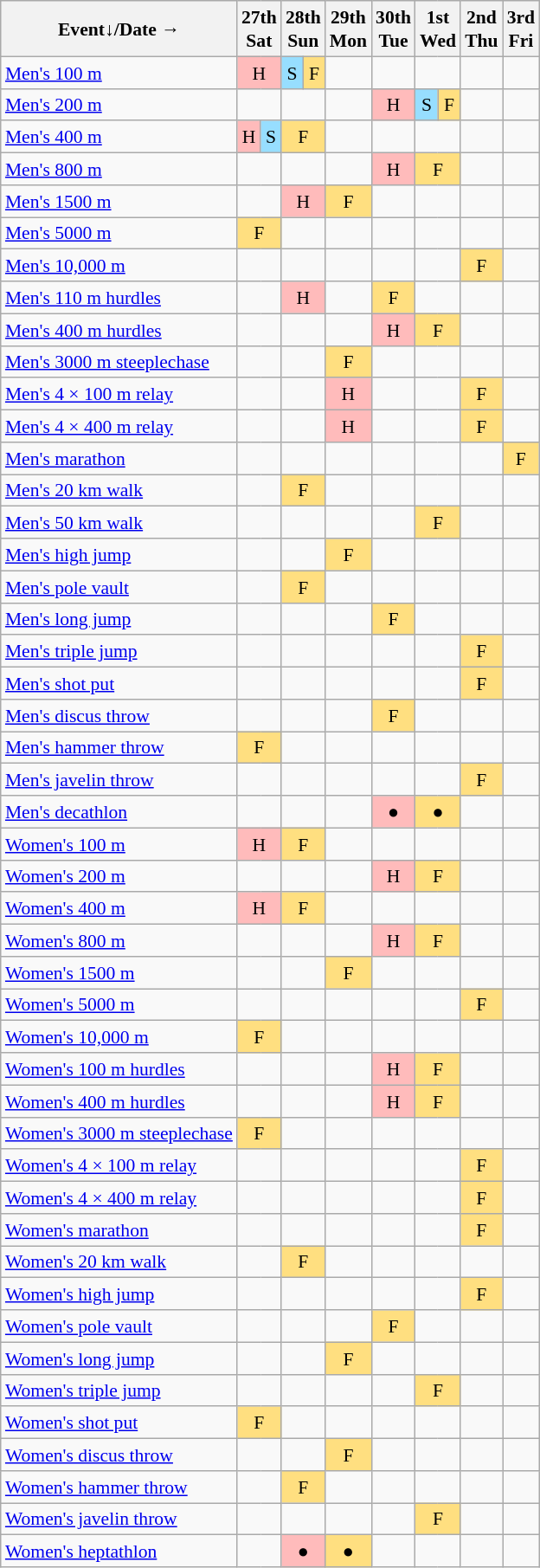<table class="wikitable" style="margin:0.5em auto; font-size:90%; line-height:1.25em; text-align:center;">
<tr>
<th>Event↓/Date →</th>
<th colspan=2>27th<br>Sat</th>
<th colspan=2>28th<br>Sun</th>
<th>29th<br>Mon</th>
<th>30th<br>Tue</th>
<th colspan=2>1st<br>Wed</th>
<th>2nd<br>Thu</th>
<th>3rd<br>Fri</th>
</tr>
<tr>
<td align="left"><a href='#'>Men's 100 m</a></td>
<td colspan=2 bgcolor="#FFBBBB">H</td>
<td bgcolor="#97DEFF">S</td>
<td bgcolor="#FFDF80">F</td>
<td></td>
<td></td>
<td colspan=2></td>
<td></td>
<td></td>
</tr>
<tr>
<td align="left"><a href='#'>Men's 200 m</a></td>
<td colspan=2></td>
<td colspan=2></td>
<td></td>
<td bgcolor="#FFBBBB">H</td>
<td bgcolor="#97DEFF">S</td>
<td bgcolor="#FFDF80">F</td>
<td></td>
<td></td>
</tr>
<tr>
<td align="left"><a href='#'>Men's 400 m</a></td>
<td bgcolor="#FFBBBB">H</td>
<td bgcolor="#97DEFF">S</td>
<td colspan=2 bgcolor="#FFDF80">F</td>
<td></td>
<td></td>
<td colspan=2></td>
<td></td>
<td></td>
</tr>
<tr>
<td align="left"><a href='#'>Men's 800 m</a></td>
<td colspan=2></td>
<td colspan=2></td>
<td></td>
<td bgcolor="#FFBBBB">H</td>
<td colspan=2 bgcolor="#FFDF80">F</td>
<td></td>
<td></td>
</tr>
<tr>
<td align="left"><a href='#'>Men's 1500 m</a></td>
<td colspan=2></td>
<td colspan=2 bgcolor="#FFBBBB">H</td>
<td bgcolor="#FFDF80">F</td>
<td></td>
<td colspan=2></td>
<td></td>
<td></td>
</tr>
<tr>
<td align="left"><a href='#'>Men's 5000 m</a></td>
<td colspan=2 bgcolor="#FFDF80">F</td>
<td colspan=2></td>
<td></td>
<td></td>
<td colspan=2></td>
<td></td>
<td></td>
</tr>
<tr>
<td align="left"><a href='#'>Men's 10,000 m</a></td>
<td colspan=2></td>
<td colspan=2></td>
<td></td>
<td></td>
<td colspan=2></td>
<td bgcolor="#FFDF80">F</td>
<td></td>
</tr>
<tr>
<td align="left"><a href='#'>Men's 110 m hurdles</a></td>
<td colspan=2></td>
<td colspan=2 bgcolor="#FFBBBB">H</td>
<td></td>
<td bgcolor="#FFDF80">F</td>
<td colspan=2></td>
<td></td>
<td></td>
</tr>
<tr>
<td align="left"><a href='#'>Men's 400 m hurdles</a></td>
<td colspan=2></td>
<td colspan=2></td>
<td></td>
<td bgcolor="#FFBBBB">H</td>
<td colspan=2 bgcolor="#FFDF80">F</td>
<td></td>
<td></td>
</tr>
<tr>
<td align="left"><a href='#'>Men's 3000 m steeplechase</a></td>
<td colspan=2></td>
<td colspan=2></td>
<td bgcolor="#FFDF80">F</td>
<td></td>
<td colspan=2></td>
<td></td>
<td></td>
</tr>
<tr>
<td align="left"><a href='#'>Men's 4 × 100 m relay</a></td>
<td colspan=2></td>
<td colspan=2></td>
<td bgcolor="#FFBBBB">H</td>
<td></td>
<td colspan=2></td>
<td bgcolor="#FFDF80">F</td>
<td></td>
</tr>
<tr>
<td align="left"><a href='#'>Men's 4 × 400 m relay</a></td>
<td colspan=2></td>
<td colspan=2></td>
<td bgcolor="#FFBBBB">H</td>
<td></td>
<td colspan=2></td>
<td bgcolor="#FFDF80">F</td>
<td></td>
</tr>
<tr>
<td align="left"><a href='#'>Men's marathon</a></td>
<td colspan=2></td>
<td colspan=2></td>
<td></td>
<td></td>
<td colspan=2></td>
<td></td>
<td bgcolor="#FFDF80">F</td>
</tr>
<tr>
<td align="left"><a href='#'>Men's 20 km walk</a></td>
<td colspan=2></td>
<td colspan=2 bgcolor="#FFDF80">F</td>
<td></td>
<td></td>
<td colspan=2></td>
<td></td>
<td></td>
</tr>
<tr>
<td align="left"><a href='#'>Men's 50 km walk</a></td>
<td colspan=2></td>
<td colspan=2></td>
<td></td>
<td></td>
<td colspan=2 bgcolor="#FFDF80">F</td>
<td></td>
<td></td>
</tr>
<tr>
<td align="left"><a href='#'>Men's high jump</a></td>
<td colspan=2></td>
<td colspan=2></td>
<td bgcolor="#FFDF80">F</td>
<td></td>
<td colspan=2></td>
<td></td>
<td></td>
</tr>
<tr>
<td align="left"><a href='#'>Men's pole vault</a></td>
<td colspan=2></td>
<td colspan=2 bgcolor="#FFDF80">F</td>
<td></td>
<td></td>
<td colspan=2></td>
<td></td>
<td></td>
</tr>
<tr>
<td align="left"><a href='#'>Men's long jump</a></td>
<td colspan=2></td>
<td colspan=2></td>
<td></td>
<td bgcolor="#FFDF80">F</td>
<td colspan=2></td>
<td></td>
<td></td>
</tr>
<tr>
<td align="left"><a href='#'>Men's triple jump</a></td>
<td colspan=2></td>
<td colspan=2></td>
<td></td>
<td></td>
<td colspan=2></td>
<td bgcolor="#FFDF80">F</td>
<td></td>
</tr>
<tr>
<td align="left"><a href='#'>Men's shot put</a></td>
<td colspan=2></td>
<td colspan=2></td>
<td></td>
<td></td>
<td colspan=2></td>
<td bgcolor="#FFDF80">F</td>
<td></td>
</tr>
<tr>
<td align="left"><a href='#'>Men's discus throw</a></td>
<td colspan=2></td>
<td colspan=2></td>
<td></td>
<td bgcolor="#FFDF80">F</td>
<td colspan=2></td>
<td></td>
<td></td>
</tr>
<tr>
<td align="left"><a href='#'>Men's hammer throw</a></td>
<td colspan=2 bgcolor="#FFDF80">F</td>
<td colspan=2></td>
<td></td>
<td></td>
<td colspan=2></td>
<td></td>
<td></td>
</tr>
<tr>
<td align="left"><a href='#'>Men's javelin throw</a></td>
<td colspan=2></td>
<td colspan=2></td>
<td></td>
<td></td>
<td colspan=2></td>
<td bgcolor="#FFDF80">F</td>
<td></td>
</tr>
<tr>
<td align="left"><a href='#'>Men's decathlon</a></td>
<td colspan=2></td>
<td colspan=2></td>
<td></td>
<td bgcolor="#FFBBBB">●</td>
<td colspan=2 bgcolor="#FFDF80">●</td>
<td></td>
<td></td>
</tr>
<tr>
<td align="left"><a href='#'>Women's 100 m</a></td>
<td colspan=2 bgcolor="#FFBBBB">H</td>
<td colspan=2 bgcolor="#FFDF80">F</td>
<td></td>
<td></td>
<td colspan=2></td>
<td></td>
<td></td>
</tr>
<tr>
<td align="left"><a href='#'>Women's 200 m</a></td>
<td colspan=2></td>
<td colspan=2></td>
<td></td>
<td bgcolor="#FFBBBB">H</td>
<td colspan=2 bgcolor="#FFDF80">F</td>
<td></td>
<td></td>
</tr>
<tr>
<td align="left"><a href='#'>Women's 400 m</a></td>
<td colspan=2 bgcolor="#FFBBBB">H</td>
<td colspan=2 bgcolor="#FFDF80">F</td>
<td></td>
<td></td>
<td colspan=2></td>
<td></td>
<td></td>
</tr>
<tr>
<td align="left"><a href='#'>Women's 800 m</a></td>
<td colspan=2></td>
<td colspan=2></td>
<td></td>
<td bgcolor="#FFBBBB">H</td>
<td colspan=2 bgcolor="#FFDF80">F</td>
<td></td>
<td></td>
</tr>
<tr>
<td align="left"><a href='#'>Women's 1500 m</a></td>
<td colspan=2></td>
<td colspan=2></td>
<td bgcolor="#FFDF80">F</td>
<td></td>
<td colspan=2></td>
<td></td>
<td></td>
</tr>
<tr>
<td align="left"><a href='#'>Women's 5000 m</a></td>
<td colspan=2></td>
<td colspan=2></td>
<td></td>
<td></td>
<td colspan=2></td>
<td bgcolor="#FFDF80">F</td>
<td></td>
</tr>
<tr>
<td align="left"><a href='#'>Women's 10,000 m</a></td>
<td colspan=2 bgcolor="#FFDF80">F</td>
<td colspan=2></td>
<td></td>
<td></td>
<td colspan=2></td>
<td></td>
<td></td>
</tr>
<tr>
<td align="left"><a href='#'>Women's 100 m hurdles</a></td>
<td colspan=2></td>
<td colspan=2></td>
<td></td>
<td bgcolor="#FFBBBB">H</td>
<td colspan=2 bgcolor="#FFDF80">F</td>
<td></td>
<td></td>
</tr>
<tr>
<td align="left"><a href='#'>Women's 400 m hurdles</a></td>
<td colspan=2></td>
<td colspan=2></td>
<td></td>
<td bgcolor="#FFBBBB">H</td>
<td colspan=2 bgcolor="#FFDF80">F</td>
<td></td>
<td></td>
</tr>
<tr>
<td align="left"><a href='#'>Women's 3000 m steeplechase</a></td>
<td colspan=2 bgcolor="#FFDF80">F</td>
<td colspan=2></td>
<td></td>
<td></td>
<td colspan=2></td>
<td></td>
<td></td>
</tr>
<tr>
<td align="left"><a href='#'>Women's 4 × 100 m relay</a></td>
<td colspan=2></td>
<td colspan=2></td>
<td></td>
<td></td>
<td colspan=2></td>
<td bgcolor="#FFDF80">F</td>
<td></td>
</tr>
<tr>
<td align="left"><a href='#'>Women's 4 × 400 m relay</a></td>
<td colspan=2></td>
<td colspan=2></td>
<td></td>
<td></td>
<td colspan=2></td>
<td bgcolor="#FFDF80">F</td>
<td></td>
</tr>
<tr>
<td align="left"><a href='#'>Women's marathon</a></td>
<td colspan=2></td>
<td colspan=2></td>
<td></td>
<td></td>
<td colspan=2></td>
<td bgcolor="#FFDF80">F</td>
<td></td>
</tr>
<tr>
<td align="left"><a href='#'>Women's 20 km walk</a></td>
<td colspan=2></td>
<td colspan=2 bgcolor="#FFDF80">F</td>
<td></td>
<td></td>
<td colspan=2></td>
<td></td>
<td></td>
</tr>
<tr>
<td align="left"><a href='#'>Women's high jump</a></td>
<td colspan=2></td>
<td colspan=2></td>
<td></td>
<td></td>
<td colspan=2></td>
<td bgcolor="#FFDF80">F</td>
<td></td>
</tr>
<tr>
<td align="left"><a href='#'>Women's pole vault</a></td>
<td colspan=2></td>
<td colspan=2></td>
<td></td>
<td bgcolor="#FFDF80">F</td>
<td colspan=2></td>
<td></td>
<td></td>
</tr>
<tr>
<td align="left"><a href='#'>Women's long jump</a></td>
<td colspan=2></td>
<td colspan=2></td>
<td bgcolor="#FFDF80">F</td>
<td></td>
<td colspan=2></td>
<td></td>
<td></td>
</tr>
<tr>
<td align="left"><a href='#'>Women's triple jump</a></td>
<td colspan=2></td>
<td colspan=2></td>
<td></td>
<td></td>
<td colspan=2 bgcolor="#FFDF80">F</td>
<td></td>
<td></td>
</tr>
<tr>
<td align="left"><a href='#'>Women's shot put</a></td>
<td colspan=2 bgcolor="#FFDF80">F</td>
<td colspan=2></td>
<td></td>
<td></td>
<td colspan=2></td>
<td></td>
<td></td>
</tr>
<tr>
<td align="left"><a href='#'>Women's discus throw</a></td>
<td colspan=2></td>
<td colspan=2></td>
<td bgcolor="#FFDF80">F</td>
<td></td>
<td colspan=2></td>
<td></td>
<td></td>
</tr>
<tr>
<td align="left"><a href='#'>Women's hammer throw</a></td>
<td colspan=2></td>
<td colspan=2 bgcolor="#FFDF80">F</td>
<td></td>
<td></td>
<td colspan=2></td>
<td></td>
<td></td>
</tr>
<tr>
<td align="left"><a href='#'>Women's javelin throw</a></td>
<td colspan=2></td>
<td colspan=2></td>
<td></td>
<td></td>
<td colspan=2 bgcolor="#FFDF80">F</td>
<td></td>
<td></td>
</tr>
<tr>
<td align="left"><a href='#'>Women's heptathlon</a></td>
<td colspan=2></td>
<td colspan=2 bgcolor="#FFBBBB">●</td>
<td bgcolor="#FFDF80">●</td>
<td></td>
<td colspan=2></td>
<td></td>
<td></td>
</tr>
</table>
